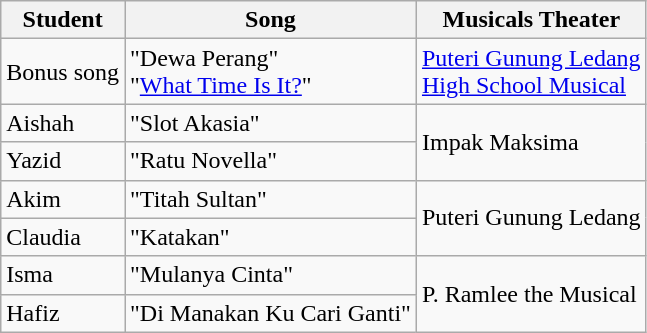<table class="wikitable">
<tr>
<th>Student</th>
<th>Song</th>
<th>Musicals Theater</th>
</tr>
<tr>
<td>Bonus song</td>
<td>"Dewa Perang" <br> "<a href='#'>What Time Is It?</a>"</td>
<td><a href='#'>Puteri Gunung Ledang</a> <br> <a href='#'>High School Musical</a></td>
</tr>
<tr>
<td>Aishah</td>
<td>"Slot Akasia"</td>
<td rowspan="2">Impak Maksima</td>
</tr>
<tr>
<td>Yazid</td>
<td>"Ratu Novella"</td>
</tr>
<tr>
<td>Akim</td>
<td>"Titah Sultan"</td>
<td rowspan="2">Puteri Gunung Ledang</td>
</tr>
<tr>
<td>Claudia</td>
<td>"Katakan"</td>
</tr>
<tr>
<td>Isma</td>
<td>"Mulanya Cinta"</td>
<td rowspan="2">P. Ramlee the Musical</td>
</tr>
<tr>
<td>Hafiz</td>
<td>"Di Manakan Ku Cari Ganti"</td>
</tr>
</table>
